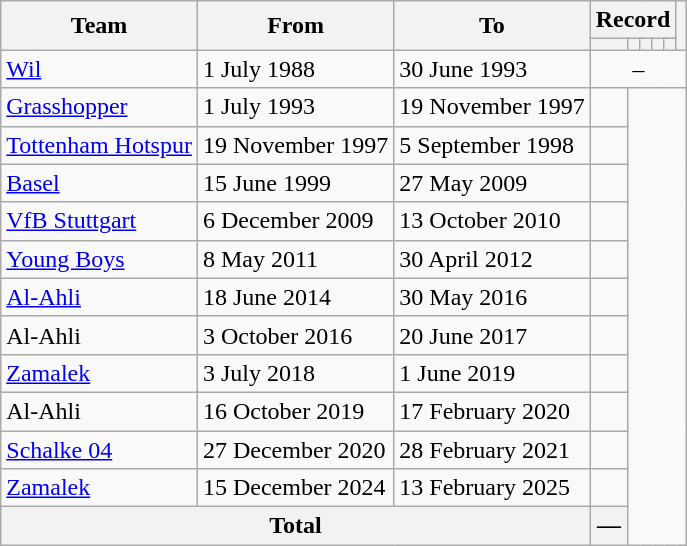<table class="wikitable" style="text-align:center">
<tr>
<th rowspan="2">Team</th>
<th rowspan="2">From</th>
<th rowspan="2">To</th>
<th colspan="5">Record</th>
<th rowspan="2"></th>
</tr>
<tr>
<th></th>
<th></th>
<th></th>
<th></th>
<th></th>
</tr>
<tr>
<td align=left><a href='#'>Wil</a></td>
<td align=left>1 July 1988</td>
<td align=left>30 June 1993<br></td>
<td colspan="6">– </td>
</tr>
<tr>
<td align=left><a href='#'>Grasshopper</a></td>
<td align=left>1 July 1993</td>
<td align=left>19 November 1997<br></td>
<td></td>
</tr>
<tr>
<td align=left><a href='#'>Tottenham Hotspur</a></td>
<td align=left>19 November 1997</td>
<td align=left>5 September 1998<br></td>
<td></td>
</tr>
<tr>
<td align=left><a href='#'>Basel</a></td>
<td align=left>15 June 1999</td>
<td align=left>27 May 2009<br></td>
<td></td>
</tr>
<tr>
<td align=left><a href='#'>VfB Stuttgart</a></td>
<td align=left>6 December 2009</td>
<td align=left>13 October 2010<br></td>
<td></td>
</tr>
<tr>
<td align=left><a href='#'>Young Boys</a></td>
<td align=left>8 May 2011</td>
<td align=left>30 April 2012<br></td>
<td></td>
</tr>
<tr>
<td align=left><a href='#'>Al-Ahli</a></td>
<td align=left>18 June 2014</td>
<td align=left>30 May 2016<br></td>
<td></td>
</tr>
<tr>
<td align=left>Al-Ahli</td>
<td align=left>3 October 2016</td>
<td align=left>20 June 2017<br></td>
<td></td>
</tr>
<tr>
<td align=left><a href='#'>Zamalek</a></td>
<td align=left>3 July 2018</td>
<td align=left>1 June 2019<br></td>
<td></td>
</tr>
<tr>
<td align=left>Al-Ahli</td>
<td align=left>16 October 2019</td>
<td align=left>17 February 2020<br></td>
<td></td>
</tr>
<tr>
<td align=left><a href='#'>Schalke 04</a></td>
<td align=left>27 December 2020</td>
<td align=left>28 February 2021<br></td>
<td></td>
</tr>
<tr>
<td align=left><a href='#'>Zamalek</a></td>
<td align=left>15 December 2024</td>
<td align=left>13 February 2025<br></td>
<td></td>
</tr>
<tr>
<th colspan=3>Total<br></th>
<th>—</th>
</tr>
</table>
